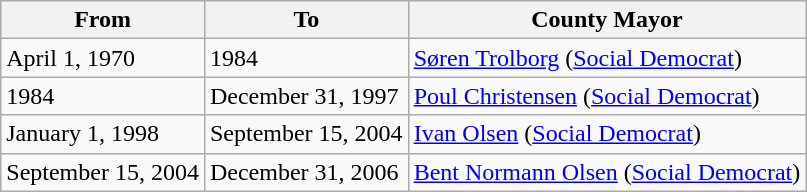<table class="wikitable">
<tr>
<th>From</th>
<th>To</th>
<th>County Mayor</th>
</tr>
<tr>
<td>April 1, 1970</td>
<td>1984</td>
<td><a href='#'>Søren Trolborg</a>  (<a href='#'>Social Democrat</a>)</td>
</tr>
<tr>
<td>1984</td>
<td>December 31, 1997</td>
<td><a href='#'>Poul Christensen</a>  (<a href='#'>Social Democrat</a>)</td>
</tr>
<tr>
<td>January 1, 1998</td>
<td>September 15, 2004</td>
<td><a href='#'>Ivan Olsen</a> (<a href='#'>Social Democrat</a>)</td>
</tr>
<tr>
<td>September 15, 2004</td>
<td>December 31, 2006</td>
<td><a href='#'>Bent Normann Olsen</a> (<a href='#'>Social Democrat</a>)</td>
</tr>
</table>
